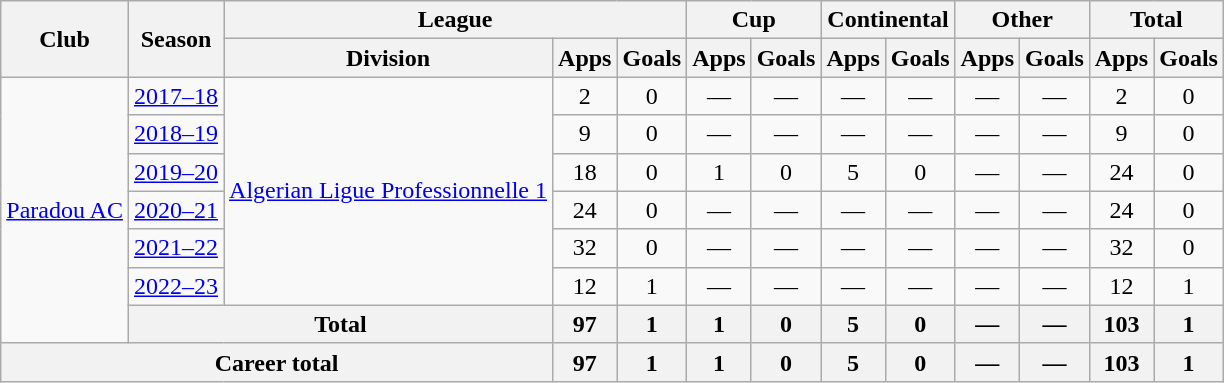<table class=wikitable style=text-align:center>
<tr>
<th rowspan=2>Club</th>
<th rowspan=2>Season</th>
<th colspan=3>League</th>
<th colspan=2>Cup</th>
<th colspan=2>Continental</th>
<th colspan=2>Other</th>
<th colspan=2>Total</th>
</tr>
<tr>
<th>Division</th>
<th>Apps</th>
<th>Goals</th>
<th>Apps</th>
<th>Goals</th>
<th>Apps</th>
<th>Goals</th>
<th>Apps</th>
<th>Goals</th>
<th>Apps</th>
<th>Goals</th>
</tr>
<tr>
<td rowspan=7><a href='#'>Paradou AC</a></td>
<td><a href='#'>2017–18</a></td>
<td rowspan=6><a href='#'>Algerian Ligue Professionnelle 1</a></td>
<td>2</td>
<td>0</td>
<td>—</td>
<td>—</td>
<td>—</td>
<td>—</td>
<td>—</td>
<td>—</td>
<td>2</td>
<td>0</td>
</tr>
<tr>
<td><a href='#'>2018–19</a></td>
<td>9</td>
<td>0</td>
<td>—</td>
<td>—</td>
<td>—</td>
<td>—</td>
<td>—</td>
<td>—</td>
<td>9</td>
<td>0</td>
</tr>
<tr>
<td><a href='#'>2019–20</a></td>
<td>18</td>
<td>0</td>
<td>1</td>
<td>0</td>
<td>5</td>
<td>0</td>
<td>—</td>
<td>—</td>
<td>24</td>
<td>0</td>
</tr>
<tr>
<td><a href='#'>2020–21</a></td>
<td>24</td>
<td>0</td>
<td>—</td>
<td>—</td>
<td>—</td>
<td>—</td>
<td>—</td>
<td>—</td>
<td>24</td>
<td>0</td>
</tr>
<tr>
<td><a href='#'>2021–22</a></td>
<td>32</td>
<td>0</td>
<td>—</td>
<td>—</td>
<td>—</td>
<td>—</td>
<td>—</td>
<td>—</td>
<td>32</td>
<td>0</td>
</tr>
<tr>
<td><a href='#'>2022–23</a></td>
<td>12</td>
<td>1</td>
<td>—</td>
<td>—</td>
<td>—</td>
<td>—</td>
<td>—</td>
<td>—</td>
<td>12</td>
<td>1</td>
</tr>
<tr>
<th colspan="2">Total</th>
<th>97</th>
<th>1</th>
<th>1</th>
<th>0</th>
<th>5</th>
<th>0</th>
<th>—</th>
<th>—</th>
<th>103</th>
<th>1</th>
</tr>
<tr>
<th colspan=3>Career total</th>
<th>97</th>
<th>1</th>
<th>1</th>
<th>0</th>
<th>5</th>
<th>0</th>
<th>—</th>
<th>—</th>
<th>103</th>
<th>1</th>
</tr>
</table>
